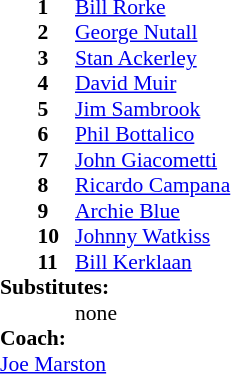<table style="font-size: 90%" cellspacing="0" cellpadding="0">
<tr>
<th width="25"></th>
<th width="25"></th>
</tr>
<tr>
<td></td>
<td><strong>1</strong></td>
<td> <a href='#'>Bill Rorke</a></td>
</tr>
<tr>
<td></td>
<td><strong>2</strong></td>
<td> <a href='#'>George Nutall</a></td>
</tr>
<tr>
<td></td>
<td><strong>3</strong></td>
<td> <a href='#'>Stan Ackerley</a></td>
</tr>
<tr>
<td></td>
<td><strong>4</strong></td>
<td> <a href='#'>David Muir</a></td>
</tr>
<tr>
<td></td>
<td><strong>5</strong></td>
<td> <a href='#'>Jim Sambrook</a></td>
</tr>
<tr>
<td></td>
<td><strong>6</strong></td>
<td> <a href='#'>Phil Bottalico</a></td>
</tr>
<tr>
<td></td>
<td><strong>7</strong></td>
<td> <a href='#'>John Giacometti</a></td>
</tr>
<tr>
<td></td>
<td><strong>8</strong></td>
<td> <a href='#'>Ricardo Campana</a></td>
</tr>
<tr>
<td></td>
<td><strong>9</strong></td>
<td> <a href='#'>Archie Blue</a></td>
</tr>
<tr>
<td></td>
<td><strong>10</strong></td>
<td> <a href='#'>Johnny Watkiss</a></td>
</tr>
<tr>
<td></td>
<td><strong>11</strong></td>
<td> <a href='#'>Bill Kerklaan</a></td>
</tr>
<tr>
<td colspan=4><strong>Substitutes:</strong></td>
</tr>
<tr>
<td></td>
<td></td>
<td>none</td>
</tr>
<tr>
<td colspan=4><strong>Coach:</strong></td>
</tr>
<tr>
<td colspan=4> <a href='#'>Joe Marston</a></td>
</tr>
</table>
